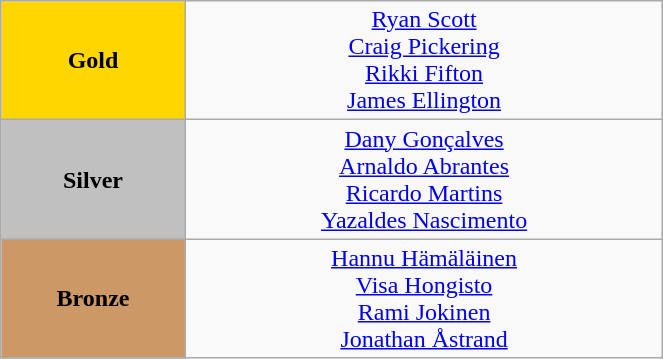<table class="wikitable" style="text-align:center; " width="35%">
<tr>
<td bgcolor="gold"><strong>Gold</strong></td>
<td><a href='#'>Ryan Scott</a><br><a href='#'>Craig Pickering</a><br><a href='#'>Rikki Fifton</a><br><a href='#'>James Ellington</a><br>  <small><em></em></small></td>
</tr>
<tr>
<td bgcolor="silver"><strong>Silver</strong></td>
<td><a href='#'>Dany Gonçalves</a><br><a href='#'>Arnaldo Abrantes</a><br><a href='#'>Ricardo Martins</a><br><a href='#'>Yazaldes Nascimento</a><br>  <small><em></em></small></td>
</tr>
<tr>
<td bgcolor="CC9966"><strong>Bronze</strong></td>
<td><a href='#'>Hannu Hämäläinen</a><br><a href='#'>Visa Hongisto</a><br><a href='#'>Rami Jokinen</a><br><a href='#'>Jonathan Åstrand</a><br>  <small><em></em></small></td>
</tr>
</table>
